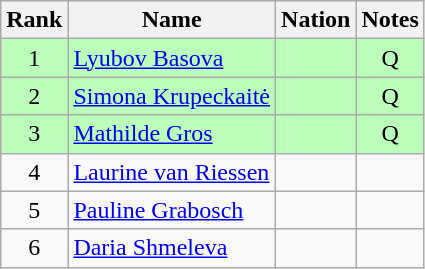<table class="wikitable sortable" style="text-align:center">
<tr>
<th>Rank</th>
<th>Name</th>
<th>Nation</th>
<th>Notes</th>
</tr>
<tr bgcolor=bbffbb>
<td>1</td>
<td align=left><a href='#'>Lyubov Basova</a></td>
<td align=left></td>
<td>Q</td>
</tr>
<tr bgcolor=bbffbb>
<td>2</td>
<td align=left><a href='#'>Simona Krupeckaitė</a></td>
<td align=left></td>
<td>Q</td>
</tr>
<tr bgcolor=bbffbb>
<td>3</td>
<td align=left><a href='#'>Mathilde Gros</a></td>
<td align=left></td>
<td>Q</td>
</tr>
<tr>
<td>4</td>
<td align=left><a href='#'>Laurine van Riessen</a></td>
<td align=left></td>
<td></td>
</tr>
<tr>
<td>5</td>
<td align=left><a href='#'>Pauline Grabosch</a></td>
<td align=left></td>
<td></td>
</tr>
<tr>
<td>6</td>
<td align=left><a href='#'>Daria Shmeleva</a></td>
<td align=left></td>
<td></td>
</tr>
</table>
